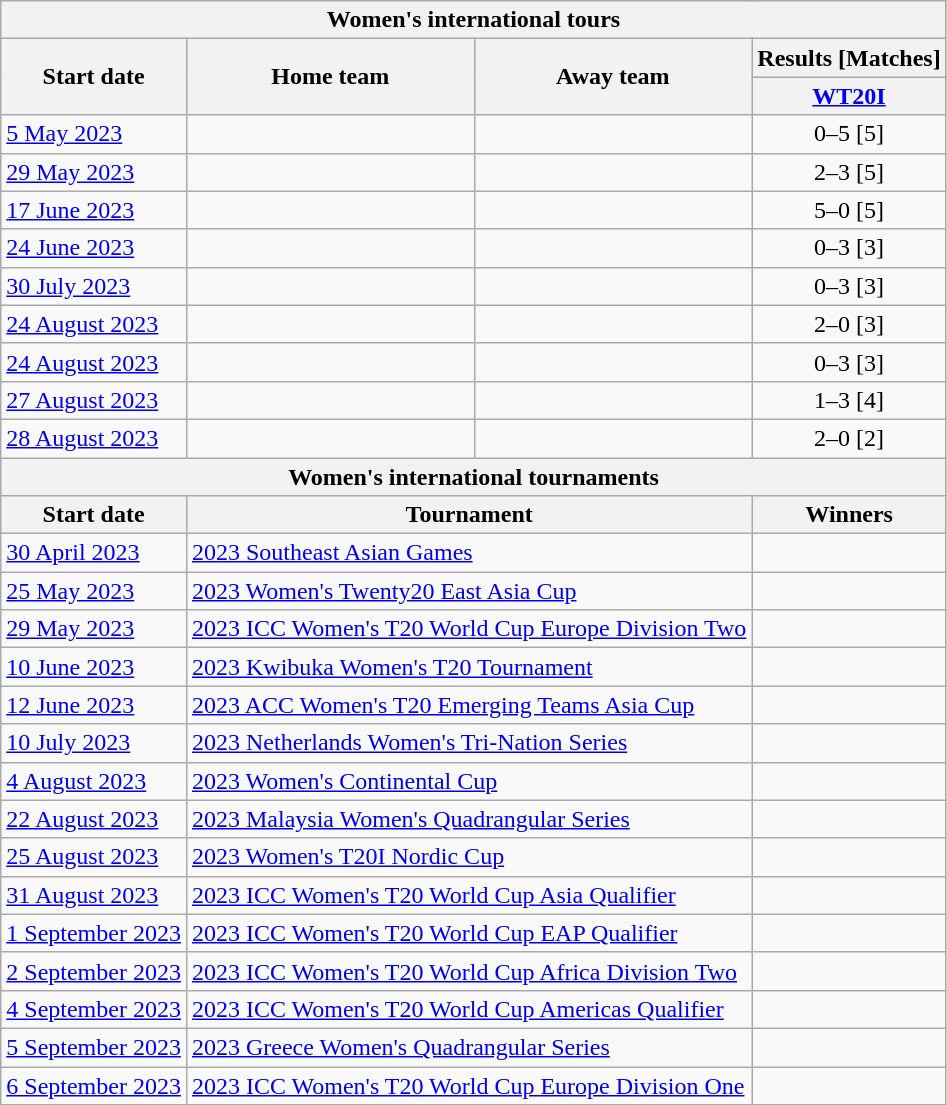<table class="wikitable" style="text-align:center;">
<tr>
<th colspan="5">Women's international tours</th>
</tr>
<tr>
<th rowspan=2>Start date</th>
<th rowspan=2>Home team</th>
<th rowspan=2>Away team</th>
<th colspan="2">Results [Matches]</th>
</tr>
<tr>
<th colspan="2"><a href='#'>WT20I</a></th>
</tr>
<tr>
<td style="text-align:left"><a href='#'>5 May 2023</a></td>
<td style="text-align:left"></td>
<td style="text-align:left"></td>
<td colspan="2">0–5 [5]</td>
</tr>
<tr>
<td style="text-align:left"><a href='#'>29 May 2023</a></td>
<td style="text-align:left"></td>
<td style="text-align:left"></td>
<td colspan="2">2–3 [5]</td>
</tr>
<tr>
<td style="text-align:left"><a href='#'>17 June 2023</a></td>
<td style="text-align:left"></td>
<td style="text-align:left"></td>
<td colspan="2">5–0 [5]</td>
</tr>
<tr>
<td style="text-align:left"><a href='#'>24 June 2023</a></td>
<td style="text-align:left"></td>
<td style="text-align:left"></td>
<td colspan=3>0–3 [3]</td>
</tr>
<tr>
<td style="text-align:left"><a href='#'>30 July 2023</a></td>
<td style="text-align:left"></td>
<td style="text-align:left"></td>
<td colspan="2">0–3 [3]</td>
</tr>
<tr>
<td style="text-align:left"><a href='#'>24 August 2023</a></td>
<td style="text-align:left"></td>
<td style="text-align:left"></td>
<td colspan=3>2–0 [3]</td>
</tr>
<tr>
<td style="text-align:left"><a href='#'>24 August 2023</a></td>
<td style="text-align:left"></td>
<td style="text-align:left"></td>
<td colspan=3>0–3 [3]</td>
</tr>
<tr>
<td style="text-align:left"><a href='#'>27 August 2023</a></td>
<td style="text-align:left"></td>
<td style="text-align:left"></td>
<td colspan="2">1–3 [4]</td>
</tr>
<tr>
<td style="text-align:left"><a href='#'>28 August 2023</a></td>
<td style="text-align:left"></td>
<td style="text-align:left"></td>
<td colspan=3>2–0 [2]</td>
</tr>
<tr>
<th colspan="5">Women's international tournaments</th>
</tr>
<tr>
<th>Start date</th>
<th colspan=3>Tournament</th>
<th>Winners</th>
</tr>
<tr>
<td style="text-align:left"><a href='#'>30 April 2023</a></td>
<td style="text-align:left" colspan=3> <a href='#'>2023 Southeast Asian Games</a></td>
<td style="text-align:left"></td>
</tr>
<tr>
<td style="text-align:left"><a href='#'>25 May 2023</a></td>
<td style="text-align:left" colspan=3> <a href='#'>2023 Women's Twenty20 East Asia Cup</a></td>
<td style="text-align:left"></td>
</tr>
<tr>
<td style="text-align:left"><a href='#'>29 May 2023</a></td>
<td style="text-align:left" colspan=3> <a href='#'>2023 ICC Women's T20 World Cup Europe Division Two</a></td>
<td style="text-align:left"></td>
</tr>
<tr>
<td style="text-align:left"><a href='#'>10 June 2023</a></td>
<td style="text-align:left" colspan=3> <a href='#'>2023 Kwibuka Women's T20 Tournament</a></td>
<td style="text-align:left"></td>
</tr>
<tr>
<td style="text-align:left"><a href='#'>12 June 2023</a></td>
<td style="text-align:left" colspan=3> <a href='#'>2023 ACC Women's T20 Emerging Teams Asia Cup</a></td>
<td style="text-align:left"></td>
</tr>
<tr>
<td style="text-align:left"><a href='#'>10 July 2023</a></td>
<td style="text-align:left" colspan=3> <a href='#'>2023 Netherlands Women's Tri-Nation Series</a></td>
<td style="text-align:left"></td>
</tr>
<tr>
<td style="text-align:left"><a href='#'>4 August 2023</a></td>
<td colspan="3" style="text-align:left"> <a href='#'>2023 Women's Continental Cup</a></td>
<td style="text-align:left"></td>
</tr>
<tr>
<td style="text-align:left"><a href='#'>22 August 2023</a></td>
<td colspan="3" style="text-align:left"> <a href='#'>2023 Malaysia Women's Quadrangular Series</a></td>
<td style="text-align:left"></td>
</tr>
<tr>
<td style="text-align:left"><a href='#'>25 August 2023</a></td>
<td colspan="3" style="text-align:left"> <a href='#'>2023 Women's T20I Nordic Cup</a></td>
<td style="text-align:left"></td>
</tr>
<tr>
<td style="text-align:left"><a href='#'>31 August 2023</a></td>
<td colspan="3" style="text-align:left"> <a href='#'>2023 ICC Women's T20 World Cup Asia Qualifier</a></td>
<td style="text-align:left"></td>
</tr>
<tr>
<td style="text-align:left"><a href='#'>1 September 2023</a></td>
<td colspan="3" style="text-align:left"> <a href='#'>2023 ICC Women's T20 World Cup EAP Qualifier</a></td>
<td style="text-align:left"></td>
</tr>
<tr>
<td style="text-align:left"><a href='#'>2 September 2023</a></td>
<td style="text-align:left" colspan=3> <a href='#'>2023 ICC Women's T20 World Cup Africa Division Two</a></td>
<td style="text-align:left"></td>
</tr>
<tr>
<td style="text-align:left"><a href='#'>4 September 2023</a></td>
<td colspan="3" style="text-align:left"> <a href='#'>2023 ICC Women's T20 World Cup Americas Qualifier</a></td>
<td style="text-align:left"></td>
</tr>
<tr>
<td style="text-align:left"><a href='#'>5 September 2023</a></td>
<td colspan="3" style="text-align:left"> <a href='#'>2023 Greece Women's Quadrangular Series</a></td>
<td style="text-align:left"></td>
</tr>
<tr>
<td style="text-align:left"><a href='#'>6 September 2023</a></td>
<td colspan="3" style="text-align:left"> <a href='#'>2023 ICC Women's T20 World Cup Europe Division One</a></td>
<td style="text-align:left"></td>
</tr>
</table>
